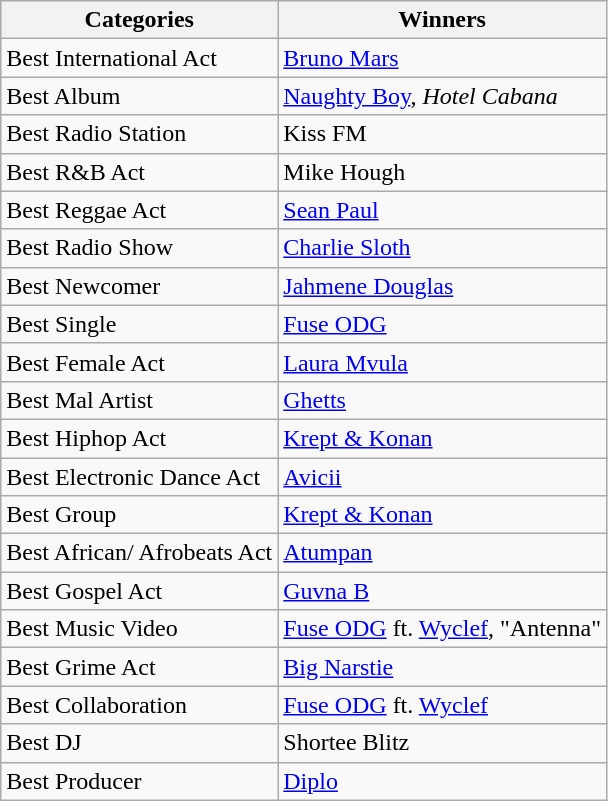<table class="wikitable">
<tr>
<th>Categories</th>
<th>Winners</th>
</tr>
<tr>
<td>Best International Act</td>
<td><a href='#'>Bruno Mars</a></td>
</tr>
<tr>
<td>Best Album</td>
<td><a href='#'>Naughty Boy</a>, <em>Hotel Cabana</em></td>
</tr>
<tr>
<td>Best Radio Station</td>
<td>Kiss FM</td>
</tr>
<tr>
<td>Best R&B Act</td>
<td>Mike Hough</td>
</tr>
<tr>
<td>Best Reggae Act</td>
<td><a href='#'>Sean Paul</a></td>
</tr>
<tr>
<td>Best Radio Show</td>
<td><a href='#'>Charlie Sloth</a></td>
</tr>
<tr>
<td>Best Newcomer</td>
<td><a href='#'>Jahmene Douglas</a></td>
</tr>
<tr>
<td>Best Single</td>
<td><a href='#'>Fuse ODG</a></td>
</tr>
<tr>
<td>Best Female Act</td>
<td><a href='#'>Laura Mvula</a></td>
</tr>
<tr>
<td>Best Mal Artist</td>
<td><a href='#'>Ghetts</a></td>
</tr>
<tr>
<td>Best Hiphop Act</td>
<td><a href='#'>Krept & Konan</a></td>
</tr>
<tr>
<td>Best Electronic Dance Act</td>
<td><a href='#'>Avicii</a></td>
</tr>
<tr>
<td>Best Group</td>
<td><a href='#'>Krept & Konan</a></td>
</tr>
<tr>
<td>Best African/ Afrobeats Act</td>
<td><a href='#'>Atumpan</a></td>
</tr>
<tr>
<td>Best Gospel Act</td>
<td><a href='#'>Guvna B</a></td>
</tr>
<tr>
<td>Best Music Video</td>
<td><a href='#'>Fuse ODG</a> ft. <a href='#'>Wyclef</a>, "Antenna"</td>
</tr>
<tr>
<td>Best Grime Act</td>
<td><a href='#'>Big Narstie</a></td>
</tr>
<tr>
<td>Best Collaboration</td>
<td><a href='#'>Fuse ODG</a> ft. <a href='#'>Wyclef</a></td>
</tr>
<tr>
<td>Best DJ</td>
<td>Shortee Blitz</td>
</tr>
<tr>
<td>Best Producer</td>
<td><a href='#'>Diplo</a></td>
</tr>
</table>
